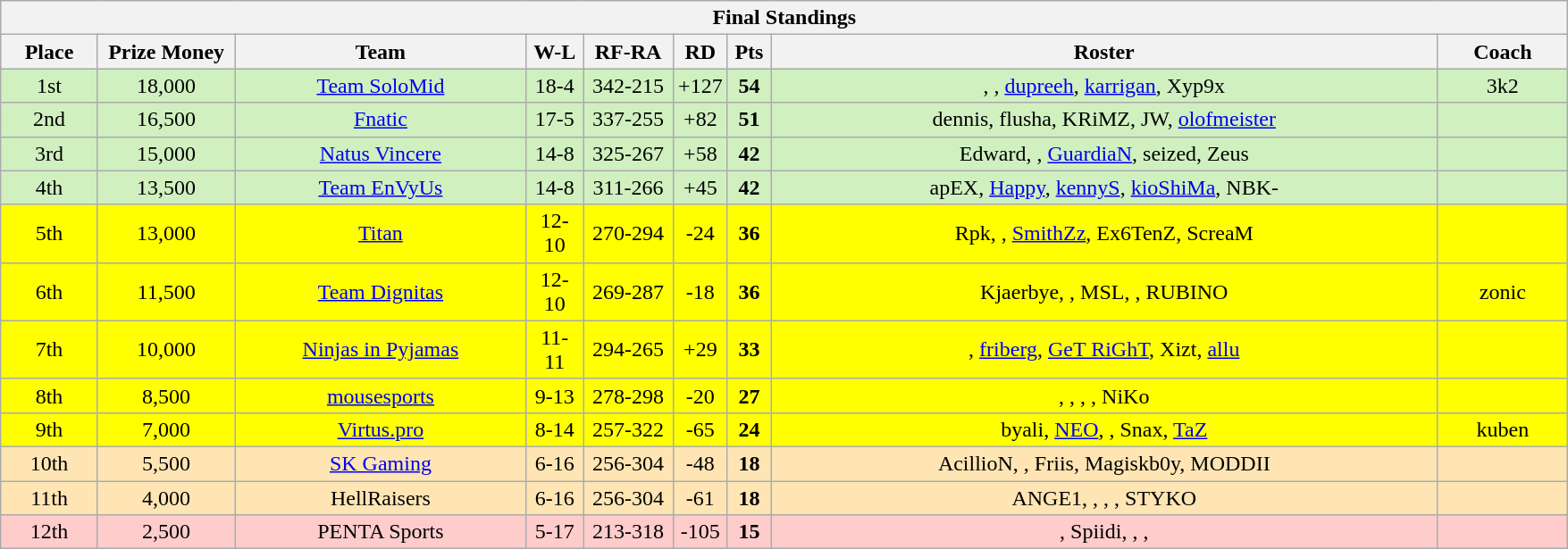<table class="wikitable" style="text-align: center;">
<tr>
<th colspan=9>Final Standings</th>
</tr>
<tr>
<th width="65px">Place</th>
<th width="95">Prize Money</th>
<th width="210">Team</th>
<th width="35px">W-L</th>
<th width="60px">RF-RA</th>
<th width="30px">RD</th>
<th width="25px">Pts</th>
<th width="490px">Roster</th>
<th width="90px">Coach</th>
</tr>
<tr style="background: #D0F0C0;">
<td>1st</td>
<td>18,000</td>
<td><a href='#'>Team SoloMid</a></td>
<td>18-4</td>
<td>342-215</td>
<td>+127</td>
<td><strong>54</strong></td>
<td>, , <a href='#'>dupreeh</a>, <a href='#'>karrigan</a>, Xyp9x</td>
<td>3k2</td>
</tr>
<tr style="background: #D0F0C0;">
<td>2nd</td>
<td>16,500</td>
<td><a href='#'>Fnatic</a></td>
<td>17-5</td>
<td>337-255</td>
<td>+82</td>
<td><strong>51</strong></td>
<td>dennis, flusha, KRiMZ, JW, <a href='#'>olofmeister</a></td>
<td></td>
</tr>
<tr style="background: #D0F0C0;">
<td>3rd</td>
<td>15,000</td>
<td><a href='#'>Natus Vincere</a></td>
<td>14-8</td>
<td>325-267</td>
<td>+58</td>
<td><strong>42</strong></td>
<td>Edward, , <a href='#'>GuardiaN</a>, seized, Zeus</td>
<td></td>
</tr>
<tr style="background: #D0F0C0;">
<td>4th</td>
<td>13,500</td>
<td><a href='#'>Team EnVyUs</a></td>
<td>14-8</td>
<td>311-266</td>
<td>+45</td>
<td><strong>42</strong></td>
<td>apEX, <a href='#'>Happy</a>, <a href='#'>kennyS</a>, <a href='#'>kioShiMa</a>, NBK-</td>
<td></td>
</tr>
<tr style="background: #FFFF00;">
<td>5th</td>
<td>13,000</td>
<td><a href='#'>Titan</a></td>
<td>12-10</td>
<td>270-294</td>
<td>-24</td>
<td><strong>36</strong></td>
<td>Rpk, , <a href='#'>SmithZz</a>, Ex6TenZ, ScreaM</td>
<td></td>
</tr>
<tr style="background: #FFFF00;">
<td>6th</td>
<td>11,500</td>
<td><a href='#'>Team Dignitas</a></td>
<td>12-10</td>
<td>269-287</td>
<td>-18</td>
<td><strong>36</strong></td>
<td>Kjaerbye, , MSL, , RUBINO</td>
<td>zonic</td>
</tr>
<tr style="background: #FFFF00;">
<td>7th</td>
<td>10,000</td>
<td><a href='#'>Ninjas in Pyjamas</a></td>
<td>11-11</td>
<td>294-265</td>
<td>+29</td>
<td><strong>33</strong></td>
<td>, <a href='#'>friberg</a>, <a href='#'>GeT RiGhT</a>, Xizt, <a href='#'>allu</a></td>
<td></td>
</tr>
<tr style="background: #FFFF00;">
<td>8th</td>
<td>8,500</td>
<td><a href='#'>mousesports</a></td>
<td>9-13</td>
<td>278-298</td>
<td>-20</td>
<td><strong>27</strong></td>
<td>, , , , NiKo</td>
<td></td>
</tr>
<tr style="background: #FFFF00;">
<td>9th</td>
<td>7,000</td>
<td><a href='#'>Virtus.pro</a></td>
<td>8-14</td>
<td>257-322</td>
<td>-65</td>
<td><strong>24</strong></td>
<td>byali, <a href='#'>NEO</a>, , Snax, <a href='#'>TaZ</a></td>
<td>kuben</td>
</tr>
<tr style="background: #FFE5B4;">
<td>10th</td>
<td>5,500</td>
<td><a href='#'>SK Gaming</a></td>
<td>6-16</td>
<td>256-304</td>
<td>-48</td>
<td><strong>18</strong></td>
<td>AcillioN, , Friis, Magiskb0y, MODDII</td>
<td></td>
</tr>
<tr style="background: #FFE5B4;">
<td>11th</td>
<td>4,000</td>
<td>HellRaisers</td>
<td>6-16</td>
<td>256-304</td>
<td>-61</td>
<td><strong>18</strong></td>
<td>ANGE1, , , , STYKO</td>
<td></td>
</tr>
<tr style="background: #FFCCCC;">
<td>12th</td>
<td>2,500</td>
<td>PENTA Sports</td>
<td>5-17</td>
<td>213-318</td>
<td>-105</td>
<td><strong>15</strong></td>
<td>, Spiidi, , , </td>
<td></td>
</tr>
</table>
